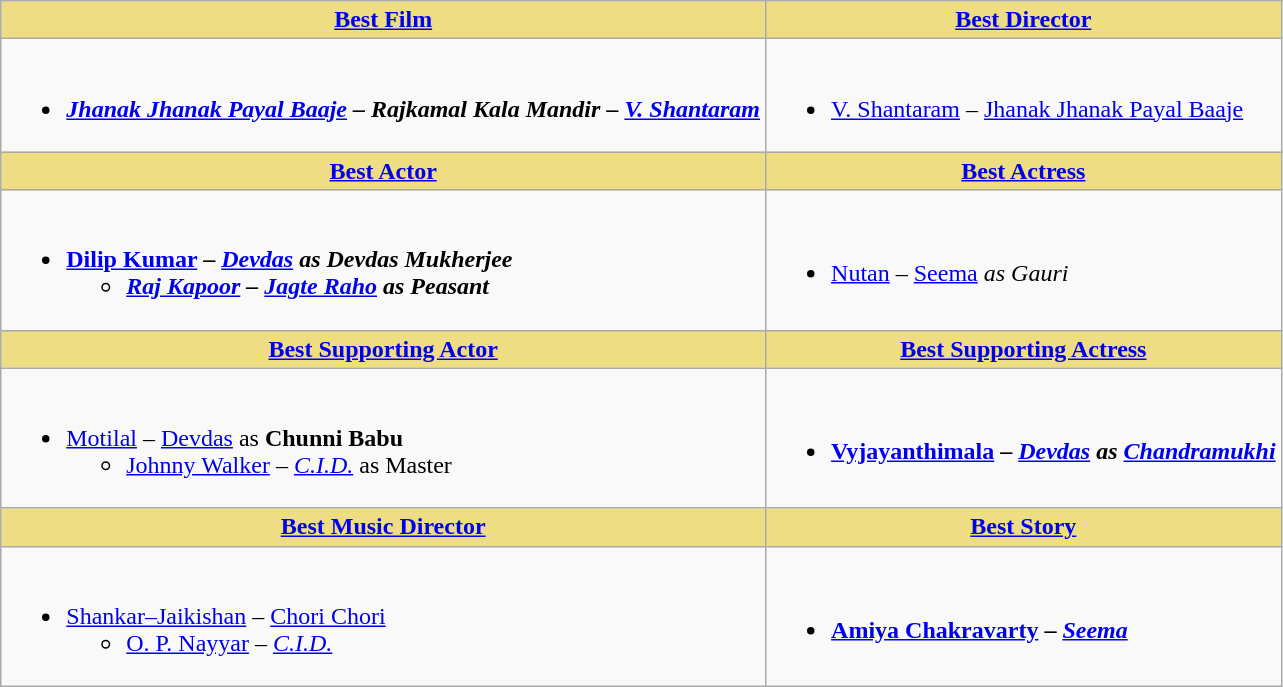<table class="wikitable">
<tr>
<th style="background:#EEDD82;"><a href='#'>Best Film</a></th>
<th style="background:#EEDD82;"><a href='#'>Best Director</a></th>
</tr>
<tr>
<td valign="top"><br><ul><li><strong><em><a href='#'>Jhanak Jhanak Payal Baaje</a><em> – Rajkamal Kala Mandir – <a href='#'>V. Shantaram</a><strong></li></ul></td>
<td valign="top"><br><ul><li></strong><a href='#'>V. Shantaram</a> – </em><a href='#'>Jhanak Jhanak Payal Baaje</a></em></strong></li></ul></td>
</tr>
<tr>
<th style="background:#EEDD82;"><a href='#'>Best Actor</a></th>
<th style="background:#EEDD82;"><a href='#'>Best Actress</a></th>
</tr>
<tr>
<td><br><ul><li><strong><a href='#'>Dilip Kumar</a> – <em><a href='#'>Devdas</a><strong><em> as </strong>Devdas Mukherjee<strong><ul><li><a href='#'>Raj Kapoor</a> – </em><a href='#'>Jagte Raho</a><em> as Peasant</li></ul></li></ul></td>
<td><br><ul><li></strong><a href='#'>Nutan</a><strong> </strong>– </em><a href='#'>Seema</a><em> as Gauri<strong></li></ul></td>
</tr>
<tr>
<th style="background:#EEDD82;"><a href='#'>Best Supporting Actor</a></th>
<th style="background:#EEDD82;"><a href='#'>Best Supporting Actress</a></th>
</tr>
<tr>
<td><br><ul><li></strong><a href='#'>Motilal</a> – </em><a href='#'>Devdas</a></em></strong> as <strong>Chunni Babu</strong><ul><li><a href='#'>Johnny Walker</a> – <em><a href='#'>C.I.D.</a></em> as Master</li></ul></li></ul></td>
<td><br><ul><li><strong><a href='#'>Vyjayanthimala</a> – <em><a href='#'>Devdas</a><strong><em> as </strong><a href='#'>Chandramukhi</a><strong></li></ul></td>
</tr>
<tr>
<th style="background:#EEDD82;"><a href='#'>Best Music Director</a></th>
<th style="background:#EEDD82;"><a href='#'>Best Story</a></th>
</tr>
<tr>
<td><br><ul><li></strong><a href='#'>Shankar–Jaikishan</a> – </em><a href='#'>Chori Chori</a></em></strong><ul><li><a href='#'>O. P. Nayyar</a> – <em><a href='#'>C.I.D.</a></em></li></ul></li></ul></td>
<td><br><ul><li><strong><a href='#'>Amiya Chakravarty</a> – <em><a href='#'>Seema</a><strong><em></li></ul></td>
</tr>
</table>
